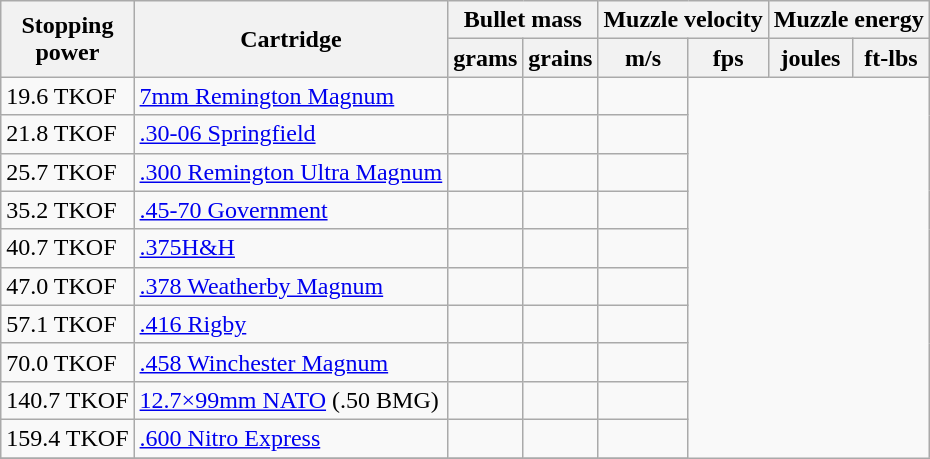<table class="wikitable sortable">
<tr>
<th rowspan="2">Stopping<br> power</th>
<th rowspan="2">Cartridge</th>
<th colspan="2">Bullet mass</th>
<th colspan="2">Muzzle velocity</th>
<th colspan="2">Muzzle energy</th>
</tr>
<tr>
<th>grams</th>
<th>grains</th>
<th>m/s</th>
<th>fps</th>
<th>joules</th>
<th>ft-lbs</th>
</tr>
<tr>
<td>19.6 TKOF</td>
<td><a href='#'>7mm Remington Magnum</a></td>
<td></td>
<td></td>
<td></td>
</tr>
<tr>
<td>21.8 TKOF</td>
<td><a href='#'>.30-06 Springfield</a></td>
<td></td>
<td></td>
<td></td>
</tr>
<tr>
<td>25.7 TKOF</td>
<td><a href='#'>.300 Remington Ultra Magnum</a></td>
<td></td>
<td></td>
<td></td>
</tr>
<tr>
<td>35.2 TKOF</td>
<td><a href='#'>.45-70 Government</a></td>
<td></td>
<td></td>
<td></td>
</tr>
<tr>
<td>40.7 TKOF</td>
<td><a href='#'>.375H&H</a></td>
<td></td>
<td></td>
<td></td>
</tr>
<tr>
<td>47.0 TKOF</td>
<td><a href='#'>.378 Weatherby Magnum</a></td>
<td></td>
<td></td>
<td></td>
</tr>
<tr>
<td>57.1 TKOF</td>
<td><a href='#'>.416 Rigby</a></td>
<td></td>
<td></td>
<td></td>
</tr>
<tr>
<td>70.0 TKOF</td>
<td><a href='#'>.458 Winchester Magnum</a></td>
<td></td>
<td></td>
<td></td>
</tr>
<tr>
<td>140.7 TKOF</td>
<td><a href='#'>12.7×99mm NATO</a> (.50 BMG)</td>
<td></td>
<td></td>
<td></td>
</tr>
<tr>
<td>159.4 TKOF</td>
<td><a href='#'>.600 Nitro Express</a></td>
<td></td>
<td></td>
<td></td>
</tr>
<tr>
</tr>
</table>
